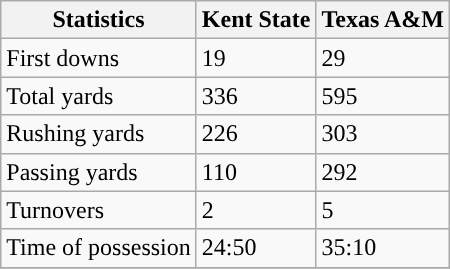<table class="wikitable">
<tr>
<th>Statistics</th>
<th>Kent State</th>
<th>Texas A&M</th>
</tr>
<tr>
<td>First downs</td>
<td>19</td>
<td>29</td>
</tr>
<tr>
<td>Total yards</td>
<td>336</td>
<td>595</td>
</tr>
<tr>
<td>Rushing yards</td>
<td>226</td>
<td>303</td>
</tr>
<tr>
<td>Passing yards</td>
<td>110</td>
<td>292</td>
</tr>
<tr>
<td>Turnovers</td>
<td>2</td>
<td>5</td>
</tr>
<tr>
<td>Time of possession</td>
<td>24:50</td>
<td>35:10</td>
</tr>
<tr>
</tr>
</table>
